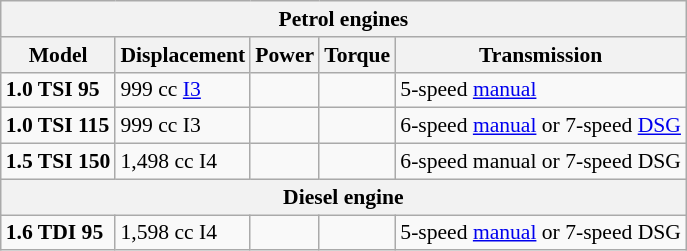<table class="wikitable" style="text-align:left; font-size:90%;">
<tr>
<th colspan="5">Petrol engines</th>
</tr>
<tr>
<th>Model</th>
<th>Displacement</th>
<th>Power</th>
<th>Torque</th>
<th>Transmission</th>
</tr>
<tr>
<td><strong>1.0 TSI 95</strong></td>
<td>999 cc <a href='#'>I3</a></td>
<td></td>
<td></td>
<td>5-speed <a href='#'>manual</a></td>
</tr>
<tr>
<td><strong>1.0 TSI 115</strong></td>
<td>999 cc I3</td>
<td></td>
<td></td>
<td>6-speed <a href='#'>manual</a> or 7-speed <a href='#'>DSG</a></td>
</tr>
<tr>
<td><strong>1.5 TSI 150</strong></td>
<td>1,498 cc I4</td>
<td></td>
<td></td>
<td>6-speed manual or 7-speed DSG</td>
</tr>
<tr>
<th colspan="5">Diesel engine</th>
</tr>
<tr>
<td><strong>1.6 TDI 95</strong></td>
<td>1,598 cc I4</td>
<td></td>
<td></td>
<td>5-speed <a href='#'>manual</a> or 7-speed DSG</td>
</tr>
</table>
